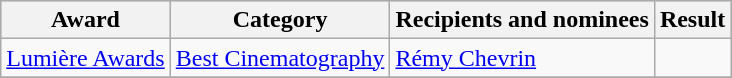<table class="wikitable plainrowheaders sortable">
<tr style="background:#ccc; text-align:center;">
<th scope="col">Award</th>
<th scope="col">Category</th>
<th scope="col">Recipients and nominees</th>
<th scope="col">Result</th>
</tr>
<tr>
<td><a href='#'>Lumière Awards</a></td>
<td><a href='#'>Best Cinematography</a></td>
<td><a href='#'>Rémy Chevrin</a></td>
<td></td>
</tr>
<tr>
</tr>
</table>
